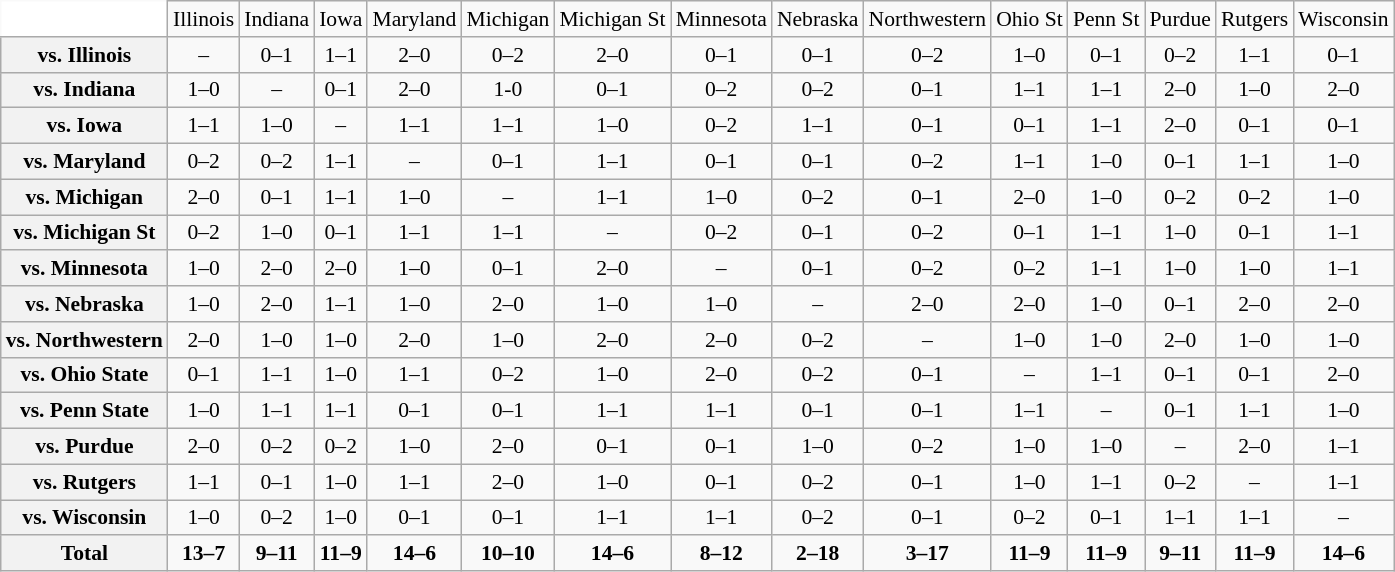<table class="wikitable" style="white-space:nowrap; font-size:90%; text-align:center;">
<tr>
<td style="background:white; border-top-style:hidden; border-left-style:hidden;"></td>
<td align="center" style=>Illinois</td>
<td align="center" style=>Indiana</td>
<td align="center" style=>Iowa</td>
<td align="center" style=>Maryland</td>
<td align="center" style=>Michigan</td>
<td align="center" style=>Michigan St</td>
<td align="center" style=>Minnesota</td>
<td align="center" style=>Nebraska</td>
<td align="center" style=>Northwestern</td>
<td align="center" style=>Ohio St</td>
<td align="center" style=>Penn St</td>
<td align="center" style=>Purdue</td>
<td align="center" style=>Rutgers</td>
<td align="center" style=>Wisconsin</td>
</tr>
<tr>
<th>vs. Illinois</th>
<td>–</td>
<td>0–1</td>
<td>1–1</td>
<td>2–0</td>
<td>0–2</td>
<td>2–0</td>
<td>0–1</td>
<td>0–1</td>
<td>0–2</td>
<td>1–0</td>
<td>0–1</td>
<td>0–2</td>
<td>1–1</td>
<td>0–1</td>
</tr>
<tr>
<th>vs. Indiana</th>
<td>1–0</td>
<td>–</td>
<td>0–1</td>
<td>2–0</td>
<td>1-0</td>
<td>0–1</td>
<td>0–2</td>
<td>0–2</td>
<td>0–1</td>
<td>1–1</td>
<td>1–1</td>
<td>2–0</td>
<td>1–0</td>
<td>2–0</td>
</tr>
<tr>
<th>vs. Iowa</th>
<td>1–1</td>
<td>1–0</td>
<td>–</td>
<td>1–1</td>
<td>1–1</td>
<td>1–0</td>
<td>0–2</td>
<td>1–1</td>
<td>0–1</td>
<td>0–1</td>
<td>1–1</td>
<td>2–0</td>
<td>0–1</td>
<td>0–1</td>
</tr>
<tr>
<th>vs. Maryland</th>
<td>0–2</td>
<td>0–2</td>
<td>1–1</td>
<td>–</td>
<td>0–1</td>
<td>1–1</td>
<td>0–1</td>
<td>0–1</td>
<td>0–2</td>
<td>1–1</td>
<td>1–0</td>
<td>0–1</td>
<td>1–1</td>
<td>1–0</td>
</tr>
<tr>
<th>vs. Michigan</th>
<td>2–0</td>
<td>0–1</td>
<td>1–1</td>
<td>1–0</td>
<td>–</td>
<td>1–1</td>
<td>1–0</td>
<td>0–2</td>
<td>0–1</td>
<td>2–0</td>
<td>1–0</td>
<td>0–2</td>
<td>0–2</td>
<td>1–0</td>
</tr>
<tr>
<th>vs. Michigan St</th>
<td>0–2</td>
<td>1–0</td>
<td>0–1</td>
<td>1–1</td>
<td>1–1</td>
<td>–</td>
<td>0–2</td>
<td>0–1</td>
<td>0–2</td>
<td>0–1</td>
<td>1–1</td>
<td>1–0</td>
<td>0–1</td>
<td>1–1</td>
</tr>
<tr>
<th>vs. Minnesota</th>
<td>1–0</td>
<td>2–0</td>
<td>2–0</td>
<td>1–0</td>
<td>0–1</td>
<td>2–0</td>
<td>–</td>
<td>0–1</td>
<td>0–2</td>
<td>0–2</td>
<td>1–1</td>
<td>1–0</td>
<td>1–0</td>
<td>1–1</td>
</tr>
<tr>
<th>vs. Nebraska</th>
<td>1–0</td>
<td>2–0</td>
<td>1–1</td>
<td>1–0</td>
<td>2–0</td>
<td>1–0</td>
<td>1–0</td>
<td>–</td>
<td>2–0</td>
<td>2–0</td>
<td>1–0</td>
<td>0–1</td>
<td>2–0</td>
<td>2–0</td>
</tr>
<tr>
<th>vs. Northwestern</th>
<td>2–0</td>
<td>1–0</td>
<td>1–0</td>
<td>2–0</td>
<td>1–0</td>
<td>2–0</td>
<td>2–0</td>
<td>0–2</td>
<td>–</td>
<td>1–0</td>
<td>1–0</td>
<td>2–0</td>
<td>1–0</td>
<td>1–0</td>
</tr>
<tr>
<th>vs. Ohio State</th>
<td>0–1</td>
<td>1–1</td>
<td>1–0</td>
<td>1–1</td>
<td>0–2</td>
<td>1–0</td>
<td>2–0</td>
<td>0–2</td>
<td>0–1</td>
<td>–</td>
<td>1–1</td>
<td>0–1</td>
<td>0–1</td>
<td>2–0</td>
</tr>
<tr>
<th>vs. Penn State</th>
<td>1–0</td>
<td>1–1</td>
<td>1–1</td>
<td>0–1</td>
<td>0–1</td>
<td>1–1</td>
<td>1–1</td>
<td>0–1</td>
<td>0–1</td>
<td>1–1</td>
<td>–</td>
<td>0–1</td>
<td>1–1</td>
<td>1–0</td>
</tr>
<tr>
<th>vs. Purdue</th>
<td>2–0</td>
<td>0–2</td>
<td>0–2</td>
<td>1–0</td>
<td>2–0</td>
<td>0–1</td>
<td>0–1</td>
<td>1–0</td>
<td>0–2</td>
<td>1–0</td>
<td>1–0</td>
<td>–</td>
<td>2–0</td>
<td>1–1</td>
</tr>
<tr>
<th>vs. Rutgers</th>
<td>1–1</td>
<td>0–1</td>
<td>1–0</td>
<td>1–1</td>
<td>2–0</td>
<td>1–0</td>
<td>0–1</td>
<td>0–2</td>
<td>0–1</td>
<td>1–0</td>
<td>1–1</td>
<td>0–2</td>
<td>–</td>
<td>1–1</td>
</tr>
<tr>
<th>vs. Wisconsin</th>
<td>1–0</td>
<td>0–2</td>
<td>1–0</td>
<td>0–1</td>
<td>0–1</td>
<td>1–1</td>
<td>1–1</td>
<td>0–2</td>
<td>0–1</td>
<td>0–2</td>
<td>0–1</td>
<td>1–1</td>
<td>1–1</td>
<td>–</td>
</tr>
<tr>
<th>Total</th>
<td><strong>13–7</strong></td>
<td><strong>9–11</strong></td>
<td><strong>11–9</strong></td>
<td><strong>14–6</strong></td>
<td><strong>10–10</strong></td>
<td><strong>14–6</strong></td>
<td><strong>8–12</strong></td>
<td><strong>2–18</strong></td>
<td><strong>3–17</strong></td>
<td><strong>11–9</strong></td>
<td><strong>11–9</strong></td>
<td><strong>9–11</strong></td>
<td><strong>11–9</strong></td>
<td><strong>14–6</strong></td>
</tr>
</table>
